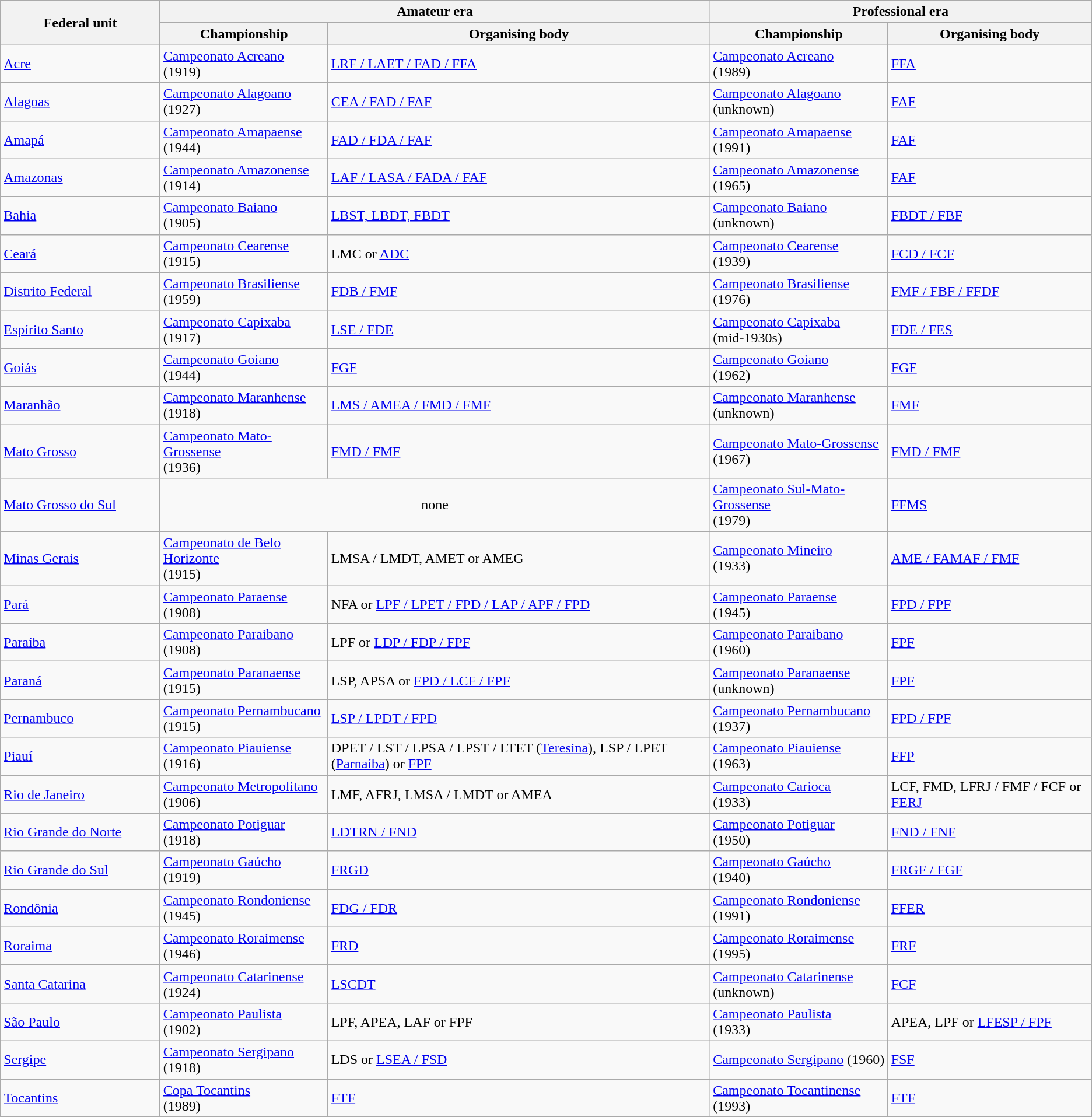<table class="wikitable">
<tr>
<th rowspan="2" width="175px">Federal unit</th>
<th colspan="2" width="460px">Amateur era</th>
<th colspan="2" width="460px">Professional era</th>
</tr>
<tr>
<th>Championship</th>
<th>Organising body</th>
<th>Championship</th>
<th>Organising body</th>
</tr>
<tr>
<td> <a href='#'>Acre</a></td>
<td><a href='#'>Campeonato Acreano</a><br>(1919)</td>
<td><a href='#'>LRF / LAET / FAD / FFA</a></td>
<td><a href='#'>Campeonato Acreano</a><br>(1989)</td>
<td><a href='#'>FFA</a></td>
</tr>
<tr>
<td> <a href='#'>Alagoas</a></td>
<td><a href='#'>Campeonato Alagoano</a><br>(1927)</td>
<td><a href='#'>CEA / FAD / FAF</a></td>
<td><a href='#'>Campeonato Alagoano</a><br>(unknown)</td>
<td><a href='#'>FAF</a></td>
</tr>
<tr>
<td> <a href='#'>Amapá</a></td>
<td><a href='#'>Campeonato Amapaense</a><br>(1944)</td>
<td><a href='#'>FAD / FDA / FAF</a></td>
<td><a href='#'>Campeonato Amapaense</a><br>(1991)</td>
<td><a href='#'>FAF</a></td>
</tr>
<tr>
<td> <a href='#'>Amazonas</a></td>
<td><a href='#'>Campeonato Amazonense</a><br>(1914)</td>
<td><a href='#'>LAF / LASA / FADA / FAF</a></td>
<td><a href='#'>Campeonato Amazonense</a><br>(1965)</td>
<td><a href='#'>FAF</a></td>
</tr>
<tr>
<td> <a href='#'>Bahia</a></td>
<td><a href='#'>Campeonato Baiano</a><br>(1905)</td>
<td><a href='#'>LBST, LBDT, FBDT</a></td>
<td><a href='#'>Campeonato Baiano</a><br>(unknown)</td>
<td><a href='#'>FBDT / FBF</a></td>
</tr>
<tr>
<td> <a href='#'>Ceará</a></td>
<td><a href='#'>Campeonato Cearense</a><br>(1915)</td>
<td>LMC or <a href='#'>ADC</a></td>
<td><a href='#'>Campeonato Cearense</a><br>(1939)</td>
<td><a href='#'>FCD / FCF</a></td>
</tr>
<tr>
<td> <a href='#'>Distrito Federal</a></td>
<td><a href='#'>Campeonato Brasiliense</a><br>(1959)</td>
<td><a href='#'>FDB / FMF</a></td>
<td><a href='#'>Campeonato Brasiliense</a><br>(1976)</td>
<td><a href='#'>FMF / FBF / FFDF</a></td>
</tr>
<tr>
<td> <a href='#'>Espírito Santo</a></td>
<td><a href='#'>Campeonato Capixaba</a><br>(1917)</td>
<td><a href='#'>LSE / FDE</a></td>
<td><a href='#'>Campeonato Capixaba</a><br>(mid-1930s)</td>
<td><a href='#'>FDE / FES</a></td>
</tr>
<tr>
<td> <a href='#'>Goiás</a></td>
<td><a href='#'>Campeonato Goiano</a><br>(1944)</td>
<td><a href='#'>FGF</a></td>
<td><a href='#'>Campeonato Goiano</a><br>(1962)</td>
<td><a href='#'>FGF</a></td>
</tr>
<tr>
<td> <a href='#'>Maranhão</a></td>
<td><a href='#'>Campeonato Maranhense</a><br>(1918)</td>
<td><a href='#'>LMS / AMEA / FMD / FMF</a></td>
<td><a href='#'>Campeonato Maranhense</a><br>(unknown)</td>
<td><a href='#'>FMF</a></td>
</tr>
<tr>
<td> <a href='#'>Mato Grosso</a></td>
<td><a href='#'>Campeonato Mato-Grossense</a><br>(1936)</td>
<td><a href='#'>FMD / FMF</a></td>
<td><a href='#'>Campeonato Mato-Grossense</a><br>(1967)</td>
<td><a href='#'>FMD / FMF</a></td>
</tr>
<tr>
<td> <a href='#'>Mato Grosso do Sul</a></td>
<td colspan="2" style="text-align:center">none</td>
<td><a href='#'>Campeonato Sul-Mato-Grossense</a><br>(1979)</td>
<td><a href='#'>FFMS</a></td>
</tr>
<tr>
<td> <a href='#'>Minas Gerais</a></td>
<td><a href='#'>Campeonato de Belo Horizonte</a><br>(1915)</td>
<td>LMSA / LMDT, AMET or AMEG</td>
<td><a href='#'>Campeonato Mineiro</a><br>(1933)</td>
<td><a href='#'>AME / FAMAF / FMF</a></td>
</tr>
<tr>
<td> <a href='#'>Pará</a></td>
<td><a href='#'>Campeonato Paraense</a><br>(1908)</td>
<td>NFA or <a href='#'>LPF / LPET / FPD / LAP / APF / FPD</a></td>
<td><a href='#'>Campeonato Paraense</a><br>(1945)</td>
<td><a href='#'>FPD / FPF</a></td>
</tr>
<tr>
<td> <a href='#'>Paraíba</a></td>
<td><a href='#'>Campeonato Paraibano</a><br>(1908)</td>
<td>LPF or <a href='#'>LDP / FDP / FPF</a></td>
<td><a href='#'>Campeonato Paraibano</a><br>(1960)</td>
<td><a href='#'>FPF</a></td>
</tr>
<tr>
<td> <a href='#'>Paraná</a></td>
<td><a href='#'>Campeonato Paranaense</a><br>(1915)</td>
<td>LSP, APSA or <a href='#'>FPD / LCF / FPF</a></td>
<td><a href='#'>Campeonato Paranaense</a><br>(unknown)</td>
<td><a href='#'>FPF</a></td>
</tr>
<tr>
<td> <a href='#'>Pernambuco</a></td>
<td><a href='#'>Campeonato Pernambucano</a><br>(1915)</td>
<td><a href='#'>LSP / LPDT / FPD</a></td>
<td><a href='#'>Campeonato Pernambucano</a><br>(1937)</td>
<td><a href='#'>FPD / FPF</a></td>
</tr>
<tr>
<td> <a href='#'>Piauí</a></td>
<td><a href='#'>Campeonato Piauiense</a><br>(1916)</td>
<td>DPET / LST / LPSA / LPST / LTET (<a href='#'>Teresina</a>), LSP / LPET (<a href='#'>Parnaíba</a>) or <a href='#'>FPF</a></td>
<td><a href='#'>Campeonato Piauiense</a><br>(1963)</td>
<td><a href='#'>FFP</a></td>
</tr>
<tr>
<td> <a href='#'>Rio de Janeiro</a></td>
<td><a href='#'>Campeonato Metropolitano</a><br>(1906)</td>
<td>LMF, AFRJ, LMSA / LMDT or AMEA</td>
<td><a href='#'>Campeonato Carioca</a><br>(1933)</td>
<td>LCF, FMD, LFRJ / FMF / FCF or <a href='#'>FERJ</a></td>
</tr>
<tr>
<td> <a href='#'>Rio Grande do Norte</a></td>
<td><a href='#'>Campeonato Potiguar</a><br>(1918)</td>
<td><a href='#'>LDTRN / FND</a></td>
<td><a href='#'>Campeonato Potiguar</a><br>(1950)</td>
<td><a href='#'>FND / FNF</a></td>
</tr>
<tr>
<td> <a href='#'>Rio Grande do Sul</a></td>
<td><a href='#'>Campeonato Gaúcho</a><br>(1919)</td>
<td><a href='#'>FRGD</a></td>
<td><a href='#'>Campeonato Gaúcho</a><br>(1940)</td>
<td><a href='#'>FRGF / FGF</a></td>
</tr>
<tr>
<td> <a href='#'>Rondônia</a></td>
<td><a href='#'>Campeonato Rondoniense</a><br>(1945)</td>
<td><a href='#'>FDG / FDR</a></td>
<td><a href='#'>Campeonato Rondoniense</a><br>(1991)</td>
<td><a href='#'>FFER</a></td>
</tr>
<tr>
<td> <a href='#'>Roraima</a></td>
<td><a href='#'>Campeonato Roraimense</a><br>(1946)</td>
<td><a href='#'>FRD</a></td>
<td><a href='#'>Campeonato Roraimense</a><br>(1995)</td>
<td><a href='#'>FRF</a></td>
</tr>
<tr>
<td> <a href='#'>Santa Catarina</a></td>
<td><a href='#'>Campeonato Catarinense</a><br>(1924)</td>
<td><a href='#'>LSCDT</a></td>
<td><a href='#'>Campeonato Catarinense</a><br>(unknown)</td>
<td><a href='#'>FCF</a></td>
</tr>
<tr>
<td> <a href='#'>São Paulo</a></td>
<td><a href='#'>Campeonato Paulista</a><br>(1902)</td>
<td>LPF, APEA, LAF or FPF</td>
<td><a href='#'>Campeonato Paulista</a><br>(1933)</td>
<td>APEA, LPF or <a href='#'>LFESP / FPF</a></td>
</tr>
<tr>
<td> <a href='#'>Sergipe</a></td>
<td><a href='#'>Campeonato Sergipano</a><br>(1918)</td>
<td>LDS or <a href='#'>LSEA / FSD</a></td>
<td><a href='#'>Campeonato Sergipano</a> (1960)</td>
<td><a href='#'>FSF</a></td>
</tr>
<tr>
<td> <a href='#'>Tocantins</a></td>
<td><a href='#'>Copa Tocantins</a><br>(1989)</td>
<td><a href='#'>FTF</a></td>
<td><a href='#'>Campeonato Tocantinense</a><br>(1993)</td>
<td><a href='#'>FTF</a></td>
</tr>
</table>
